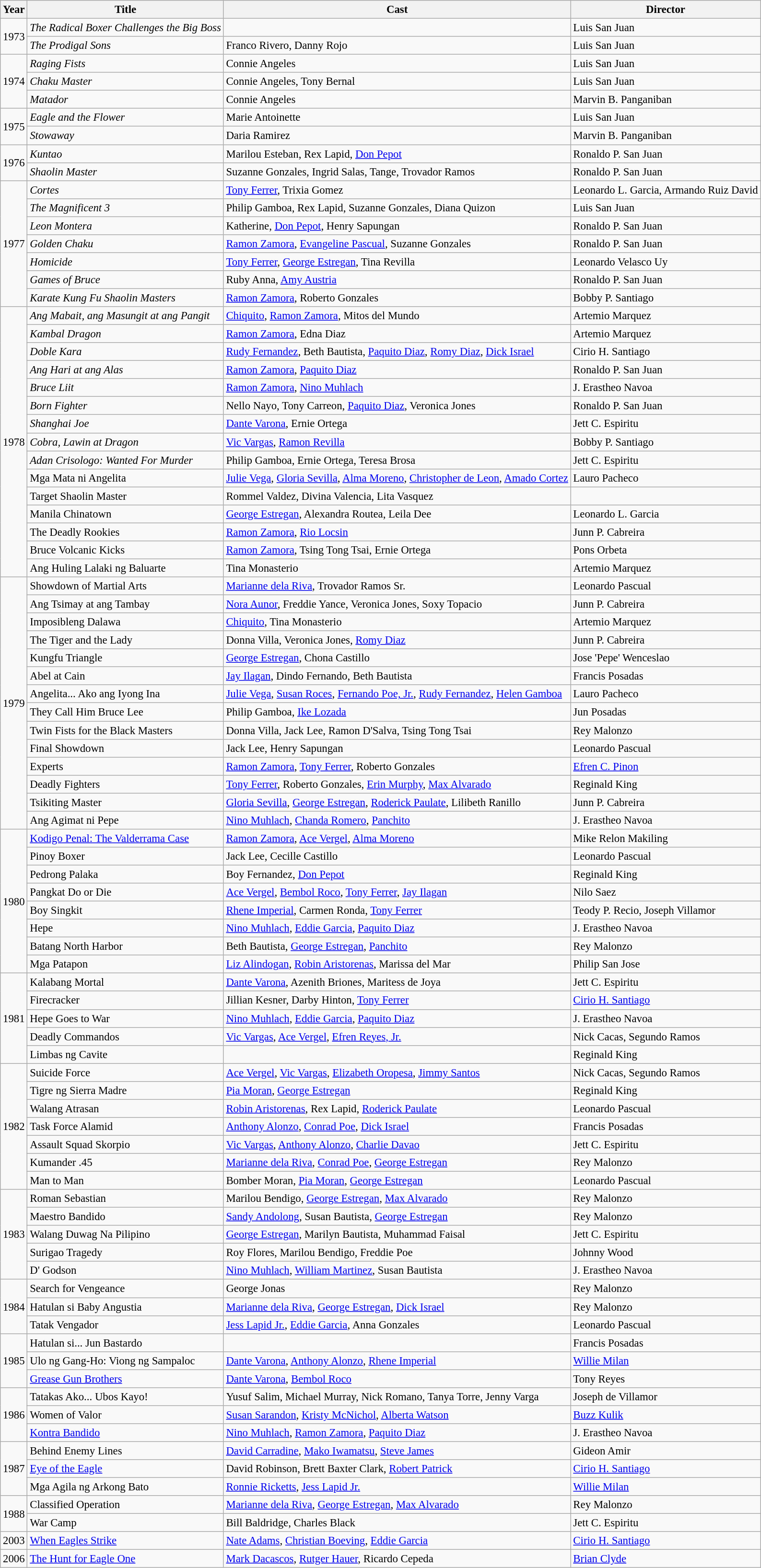<table class="wikitable" style="font-size: 95%;">
<tr>
<th>Year</th>
<th>Title</th>
<th>Cast</th>
<th>Director</th>
</tr>
<tr>
<td rowspan="2">1973</td>
<td><em>The Radical Boxer Challenges the Big Boss</em></td>
<td></td>
<td>Luis San Juan </td>
</tr>
<tr>
<td><em>The Prodigal Sons</em></td>
<td>Franco Rivero, Danny Rojo</td>
<td>Luis San Juan </td>
</tr>
<tr>
<td rowspan="3">1974</td>
<td><em>Raging Fists</em></td>
<td>Connie Angeles</td>
<td>Luis San Juan</td>
</tr>
<tr>
<td><em>Chaku Master</em></td>
<td>Connie Angeles, Tony Bernal</td>
<td>Luis San Juan</td>
</tr>
<tr>
<td><em>Matador</em></td>
<td>Connie Angeles</td>
<td>Marvin B. Panganiban</td>
</tr>
<tr>
<td rowspan="2">1975</td>
<td><em>Eagle and the Flower</em></td>
<td>Marie Antoinette</td>
<td>Luis San Juan</td>
</tr>
<tr>
<td><em>Stowaway</em></td>
<td>Daria Ramirez</td>
<td>Marvin B. Panganiban</td>
</tr>
<tr>
<td rowspan="2">1976</td>
<td><em>Kuntao</em></td>
<td>Marilou Esteban, Rex Lapid, <a href='#'>Don Pepot</a></td>
<td>Ronaldo P. San Juan</td>
</tr>
<tr>
<td><em>Shaolin Master</em></td>
<td>Suzanne Gonzales, Ingrid Salas, Tange, Trovador Ramos</td>
<td>Ronaldo P. San Juan</td>
</tr>
<tr>
<td rowspan="7">1977</td>
<td><em>Cortes</em></td>
<td><a href='#'>Tony Ferrer</a>, Trixia Gomez</td>
<td>Leonardo L. Garcia, Armando Ruiz David</td>
</tr>
<tr>
<td><em>The Magnificent 3</em></td>
<td>Philip Gamboa, Rex Lapid, Suzanne Gonzales, Diana Quizon</td>
<td>Luis San Juan</td>
</tr>
<tr>
<td><em>Leon Montera</em></td>
<td>Katherine, <a href='#'>Don Pepot</a>, Henry Sapungan</td>
<td>Ronaldo P. San Juan</td>
</tr>
<tr>
<td><em>Golden Chaku</em></td>
<td><a href='#'>Ramon Zamora</a>, <a href='#'>Evangeline Pascual</a>, Suzanne Gonzales</td>
<td>Ronaldo P. San Juan</td>
</tr>
<tr>
<td><em>Homicide</em></td>
<td><a href='#'>Tony Ferrer</a>, <a href='#'>George Estregan</a>, Tina Revilla</td>
<td>Leonardo Velasco Uy</td>
</tr>
<tr>
<td><em>Games of Bruce</em></td>
<td>Ruby Anna, <a href='#'>Amy Austria</a></td>
<td>Ronaldo P. San Juan</td>
</tr>
<tr>
<td><em>Karate Kung Fu Shaolin Masters</em></td>
<td><a href='#'>Ramon Zamora</a>, Roberto Gonzales</td>
<td>Bobby P. Santiago</td>
</tr>
<tr>
<td rowspan="15">1978</td>
<td><em>Ang Mabait, ang Masungit at ang Pangit</em></td>
<td><a href='#'>Chiquito</a>, <a href='#'>Ramon Zamora</a>, Mitos del Mundo</td>
<td>Artemio Marquez </td>
</tr>
<tr>
<td><em>Kambal Dragon</em></td>
<td><a href='#'>Ramon Zamora</a>, Edna Diaz</td>
<td>Artemio Marquez </td>
</tr>
<tr>
<td><em>Doble Kara</em></td>
<td><a href='#'>Rudy Fernandez</a>, Beth Bautista, <a href='#'>Paquito Diaz</a>, <a href='#'>Romy Diaz</a>, <a href='#'>Dick Israel</a></td>
<td>Cirio H. Santiago </td>
</tr>
<tr>
<td><em>Ang Hari at ang Alas</em></td>
<td><a href='#'>Ramon Zamora</a>, <a href='#'>Paquito Diaz</a></td>
<td>Ronaldo P. San Juan </td>
</tr>
<tr>
<td><em>Bruce Liit</em></td>
<td><a href='#'>Ramon Zamora</a>, <a href='#'>Nino Muhlach</a></td>
<td>J. Erastheo Navoa </td>
</tr>
<tr>
<td><em>Born Fighter</em></td>
<td>Nello Nayo, Tony Carreon, <a href='#'>Paquito Diaz</a>, Veronica Jones</td>
<td>Ronaldo P. San Juan</td>
</tr>
<tr>
<td><em>Shanghai Joe</em></td>
<td><a href='#'>Dante Varona</a>, Ernie Ortega</td>
<td>Jett C. Espiritu</td>
</tr>
<tr>
<td><em>Cobra, Lawin at Dragon</em></td>
<td><a href='#'>Vic Vargas</a>, <a href='#'>Ramon Revilla</a></td>
<td>Bobby P. Santiago</td>
</tr>
<tr>
<td><em>Adan Crisologo: Wanted For Murder</td>
<td>Philip Gamboa, Ernie Ortega, Teresa Brosa</td>
<td>Jett C. Espiritu</td>
</tr>
<tr>
<td></em>Mga Mata ni Angelita<em></td>
<td><a href='#'>Julie Vega</a>, <a href='#'>Gloria Sevilla</a>, <a href='#'>Alma Moreno</a>, <a href='#'>Christopher de Leon</a>, <a href='#'>Amado Cortez</a></td>
<td>Lauro Pacheco</td>
</tr>
<tr>
<td></em>Target Shaolin Master<em></td>
<td>Rommel Valdez, Divina Valencia, Lita Vasquez</td>
<td></td>
</tr>
<tr>
<td></em>Manila Chinatown<em></td>
<td><a href='#'>George Estregan</a>, Alexandra Routea, Leila Dee</td>
<td>Leonardo L. Garcia </td>
</tr>
<tr>
<td></em>The Deadly Rookies<em></td>
<td><a href='#'>Ramon Zamora</a>, <a href='#'>Rio Locsin</a></td>
<td>Junn P. Cabreira </td>
</tr>
<tr>
<td></em>Bruce Volcanic Kicks<em></td>
<td><a href='#'>Ramon Zamora</a>, Tsing Tong Tsai, Ernie Ortega</td>
<td>Pons Orbeta</td>
</tr>
<tr>
<td></em>Ang Huling Lalaki ng Baluarte<em></td>
<td>Tina Monasterio</td>
<td>Artemio Marquez </td>
</tr>
<tr>
<td rowspan="14">1979</td>
<td></em>Showdown of Martial Arts<em></td>
<td><a href='#'>Marianne dela Riva</a>, Trovador Ramos Sr.</td>
<td>Leonardo Pascual</td>
</tr>
<tr>
<td></em>Ang Tsimay at ang Tambay<em></td>
<td><a href='#'>Nora Aunor</a>, Freddie Yance, Veronica Jones, Soxy Topacio</td>
<td>Junn P. Cabreira </td>
</tr>
<tr>
<td></em>Imposibleng Dalawa<em></td>
<td><a href='#'>Chiquito</a>, Tina Monasterio</td>
<td>Artemio Marquez</td>
</tr>
<tr>
<td></em>The Tiger and the Lady<em></td>
<td>Donna Villa, Veronica Jones, <a href='#'>Romy Diaz</a></td>
<td>Junn P. Cabreira</td>
</tr>
<tr>
<td></em>Kungfu Triangle<em></td>
<td><a href='#'>George Estregan</a>, Chona Castillo</td>
<td>Jose 'Pepe' Wenceslao</td>
</tr>
<tr>
<td></em>Abel at Cain<em></td>
<td><a href='#'>Jay Ilagan</a>, Dindo Fernando, Beth Bautista</td>
<td>Francis Posadas </td>
</tr>
<tr>
<td></em>Angelita... Ako ang Iyong Ina<em></td>
<td><a href='#'>Julie Vega</a>, <a href='#'>Susan Roces</a>, <a href='#'>Fernando Poe, Jr.</a>, <a href='#'>Rudy Fernandez</a>, <a href='#'>Helen Gamboa</a></td>
<td>Lauro Pacheco </td>
</tr>
<tr>
<td></em>They Call Him Bruce Lee<em></td>
<td>Philip Gamboa, <a href='#'>Ike Lozada</a></td>
<td>Jun Posadas </td>
</tr>
<tr>
<td></em>Twin Fists for the Black Masters<em></td>
<td>Donna Villa, Jack Lee, Ramon D'Salva, Tsing Tong Tsai</td>
<td>Rey Malonzo</td>
</tr>
<tr>
<td></em>Final Showdown<em></td>
<td>Jack Lee, Henry Sapungan</td>
<td>Leonardo Pascual</td>
</tr>
<tr>
<td></em>Experts<em></td>
<td><a href='#'>Ramon Zamora</a>, <a href='#'>Tony Ferrer</a>, Roberto Gonzales</td>
<td><a href='#'>Efren C. Pinon</a></td>
</tr>
<tr>
<td></em>Deadly Fighters<em></td>
<td><a href='#'>Tony Ferrer</a>, Roberto Gonzales, <a href='#'>Erin Murphy</a>, <a href='#'>Max Alvarado</a></td>
<td>Reginald King </td>
</tr>
<tr>
<td></em>Tsikiting Master<em></td>
<td><a href='#'>Gloria Sevilla</a>, <a href='#'>George Estregan</a>, <a href='#'>Roderick Paulate</a>, Lilibeth Ranillo</td>
<td>Junn P. Cabreira </td>
</tr>
<tr>
<td></em>Ang Agimat ni Pepe<em></td>
<td><a href='#'>Nino Muhlach</a>, <a href='#'>Chanda Romero</a>, <a href='#'>Panchito</a></td>
<td>J. Erastheo Navoa </td>
</tr>
<tr>
<td rowspan="8">1980</td>
<td></em><a href='#'>Kodigo Penal: The Valderrama Case</a><em></td>
<td><a href='#'>Ramon Zamora</a>, <a href='#'>Ace Vergel</a>, <a href='#'>Alma Moreno</a></td>
<td>Mike Relon Makiling </td>
</tr>
<tr>
<td></em>Pinoy Boxer<em></td>
<td>Jack Lee, Cecille Castillo</td>
<td>Leonardo Pascual </td>
</tr>
<tr>
<td></em>Pedrong Palaka<em></td>
<td>Boy Fernandez, <a href='#'>Don Pepot</a></td>
<td>Reginald King </td>
</tr>
<tr>
<td></em>Pangkat Do or Die<em></td>
<td><a href='#'>Ace Vergel</a>, <a href='#'>Bembol Roco</a>, <a href='#'>Tony Ferrer</a>, <a href='#'>Jay Ilagan</a></td>
<td>Nilo Saez</td>
</tr>
<tr>
<td></em>Boy Singkit<em></td>
<td><a href='#'>Rhene Imperial</a>, Carmen Ronda, <a href='#'>Tony Ferrer</a></td>
<td>Teody P. Recio, Joseph Villamor </td>
</tr>
<tr>
<td></em>Hepe<em></td>
<td><a href='#'>Nino Muhlach</a>, <a href='#'>Eddie Garcia</a>, <a href='#'>Paquito Diaz</a></td>
<td>J. Erastheo Navoa </td>
</tr>
<tr>
<td></em>Batang North Harbor<em></td>
<td>Beth Bautista, <a href='#'>George Estregan</a>, <a href='#'>Panchito</a></td>
<td>Rey Malonzo</td>
</tr>
<tr>
<td></em>Mga Patapon<em></td>
<td><a href='#'>Liz Alindogan</a>, <a href='#'>Robin Aristorenas</a>, Marissa del Mar</td>
<td>Philip San Jose</td>
</tr>
<tr>
<td rowspan="5">1981</td>
<td></em>Kalabang Mortal<em></td>
<td><a href='#'>Dante Varona</a>, Azenith Briones, Maritess de Joya</td>
<td>Jett C. Espiritu </td>
</tr>
<tr>
<td></em>Firecracker<em></td>
<td>Jillian Kesner, Darby Hinton, <a href='#'>Tony Ferrer</a></td>
<td><a href='#'>Cirio H. Santiago</a></td>
</tr>
<tr>
<td></em>Hepe Goes to War<em></td>
<td><a href='#'>Nino Muhlach</a>, <a href='#'>Eddie Garcia</a>, <a href='#'>Paquito Diaz</a></td>
<td>J. Erastheo Navoa</td>
</tr>
<tr>
<td></em>Deadly Commandos<em></td>
<td><a href='#'>Vic Vargas</a>, <a href='#'>Ace Vergel</a>, <a href='#'>Efren Reyes, Jr.</a></td>
<td>Nick Cacas, Segundo Ramos </td>
</tr>
<tr>
<td></em>Limbas ng Cavite<em></td>
<td></td>
<td>Reginald King </td>
</tr>
<tr>
<td rowspan="7">1982</td>
<td></em>Suicide Force<em></td>
<td><a href='#'>Ace Vergel</a>, <a href='#'>Vic Vargas</a>, <a href='#'>Elizabeth Oropesa</a>, <a href='#'>Jimmy Santos</a></td>
<td>Nick Cacas, Segundo Ramos</td>
</tr>
<tr>
<td></em>Tigre ng Sierra Madre<em></td>
<td><a href='#'>Pia Moran</a>, <a href='#'>George Estregan</a></td>
<td>Reginald King </td>
</tr>
<tr>
<td></em>Walang Atrasan<em></td>
<td><a href='#'>Robin Aristorenas</a>, Rex Lapid, <a href='#'>Roderick Paulate</a></td>
<td>Leonardo Pascual </td>
</tr>
<tr>
<td></em>Task Force Alamid<em></td>
<td><a href='#'>Anthony Alonzo</a>, <a href='#'>Conrad Poe</a>, <a href='#'>Dick Israel</a></td>
<td>Francis Posadas</td>
</tr>
<tr>
<td></em>Assault Squad Skorpio<em></td>
<td><a href='#'>Vic Vargas</a>, <a href='#'>Anthony Alonzo</a>, <a href='#'>Charlie Davao</a></td>
<td>Jett C. Espiritu </td>
</tr>
<tr>
<td></em>Kumander .45<em></td>
<td><a href='#'>Marianne dela Riva</a>, <a href='#'>Conrad Poe</a>, <a href='#'>George Estregan</a></td>
<td>Rey Malonzo </td>
</tr>
<tr>
<td></em>Man to Man<em></td>
<td>Bomber Moran, <a href='#'>Pia Moran</a>, <a href='#'>George Estregan</a></td>
<td>Leonardo Pascual</td>
</tr>
<tr>
<td rowspan="5">1983</td>
<td></em>Roman Sebastian<em></td>
<td>Marilou Bendigo, <a href='#'>George Estregan</a>, <a href='#'>Max Alvarado</a></td>
<td>Rey Malonzo</td>
</tr>
<tr>
<td></em>Maestro Bandido<em></td>
<td><a href='#'>Sandy Andolong</a>, Susan Bautista, <a href='#'>George Estregan</a></td>
<td>Rey Malonzo </td>
</tr>
<tr>
<td></em>Walang Duwag Na Pilipino<em></td>
<td><a href='#'>George Estregan</a>, Marilyn Bautista, Muhammad Faisal</td>
<td>Jett C. Espiritu </td>
</tr>
<tr>
<td></em>Surigao Tragedy<em></td>
<td>Roy Flores, Marilou Bendigo, Freddie Poe</td>
<td>Johnny Wood </td>
</tr>
<tr>
<td></em>D' Godson<em></td>
<td><a href='#'>Nino Muhlach</a>, <a href='#'>William Martinez</a>, Susan Bautista</td>
<td>J. Erastheo Navoa</td>
</tr>
<tr>
<td rowspan="3">1984</td>
<td></em>Search for Vengeance<em></td>
<td>George Jonas</td>
<td>Rey Malonzo</td>
</tr>
<tr>
<td></em>Hatulan si Baby Angustia<em></td>
<td><a href='#'>Marianne dela Riva</a>, <a href='#'>George Estregan</a>, <a href='#'>Dick Israel</a></td>
<td>Rey Malonzo</td>
</tr>
<tr>
<td></em>Tatak Vengador<em></td>
<td><a href='#'>Jess Lapid Jr.</a>, <a href='#'>Eddie Garcia</a>, Anna Gonzales</td>
<td>Leonardo Pascual</td>
</tr>
<tr>
<td rowspan="3">1985</td>
<td></em>Hatulan si... Jun Bastardo<em></td>
<td></td>
<td>Francis Posadas</td>
</tr>
<tr>
<td></em>Ulo ng Gang-Ho: Viong ng Sampaloc<em></td>
<td><a href='#'>Dante Varona</a>, <a href='#'>Anthony Alonzo</a>, <a href='#'>Rhene Imperial</a></td>
<td><a href='#'>Willie Milan</a> </td>
</tr>
<tr>
<td></em><a href='#'>Grease Gun Brothers</a><em></td>
<td><a href='#'>Dante Varona</a>, <a href='#'>Bembol Roco</a></td>
<td>Tony Reyes </td>
</tr>
<tr>
<td rowspan="3">1986</td>
<td></em>Tatakas Ako... Ubos Kayo!<em></td>
<td>Yusuf Salim, Michael Murray, Nick Romano, Tanya Torre, Jenny Varga</td>
<td>Joseph de Villamor </td>
</tr>
<tr>
<td></em>Women of Valor<em></td>
<td><a href='#'>Susan Sarandon</a>, <a href='#'>Kristy McNichol</a>, <a href='#'>Alberta Watson</a></td>
<td><a href='#'>Buzz Kulik</a> </td>
</tr>
<tr>
<td></em><a href='#'>Kontra Bandido</a><em></td>
<td><a href='#'>Nino Muhlach</a>, <a href='#'>Ramon Zamora</a>, <a href='#'>Paquito Diaz</a></td>
<td>J. Erastheo Navoa </td>
</tr>
<tr>
<td rowspan="3">1987</td>
<td></em>Behind Enemy Lines<em></td>
<td><a href='#'>David Carradine</a>, <a href='#'>Mako Iwamatsu</a>, <a href='#'>Steve James</a></td>
<td>Gideon Amir</td>
</tr>
<tr>
<td></em><a href='#'>Eye of the Eagle</a><em></td>
<td>David Robinson, Brett Baxter Clark, <a href='#'>Robert Patrick</a></td>
<td><a href='#'>Cirio H. Santiago</a></td>
</tr>
<tr>
<td></em>Mga Agila ng Arkong Bato<em></td>
<td><a href='#'>Ronnie Ricketts</a>, <a href='#'>Jess Lapid Jr.</a></td>
<td><a href='#'>Willie Milan</a></td>
</tr>
<tr>
<td rowspan="2">1988</td>
<td></em>Classified Operation<em></td>
<td><a href='#'>Marianne dela Riva</a>, <a href='#'>George Estregan</a>, <a href='#'>Max Alvarado</a></td>
<td>Rey Malonzo</td>
</tr>
<tr>
<td></em>War Camp<em></td>
<td>Bill Baldridge, Charles Black</td>
<td>Jett C. Espiritu</td>
</tr>
<tr>
<td>2003</td>
<td></em><a href='#'>When Eagles Strike</a><em></td>
<td><a href='#'>Nate Adams</a>, <a href='#'>Christian Boeving</a>, <a href='#'>Eddie Garcia</a></td>
<td><a href='#'>Cirio H. Santiago</a></td>
</tr>
<tr>
<td>2006</td>
<td></em><a href='#'>The Hunt for Eagle One</a><em></td>
<td><a href='#'>Mark Dacascos</a>, <a href='#'>Rutger Hauer</a>, Ricardo Cepeda</td>
<td><a href='#'>Brian Clyde</a></td>
</tr>
</table>
